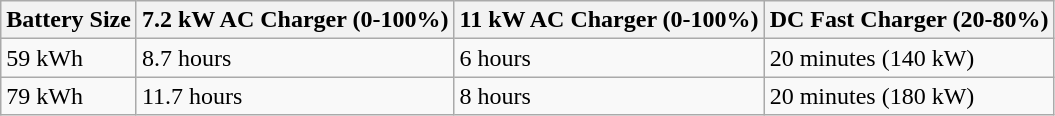<table class="wikitable">
<tr>
<th>Battery Size</th>
<th>7.2 kW AC Charger (0-100%)</th>
<th>11 kW AC Charger (0-100%)</th>
<th>DC Fast Charger (20-80%)</th>
</tr>
<tr>
<td>59 kWh</td>
<td>8.7 hours</td>
<td>6 hours</td>
<td>20 minutes (140 kW)</td>
</tr>
<tr>
<td>79 kWh</td>
<td>11.7 hours</td>
<td>8 hours</td>
<td>20 minutes (180 kW)</td>
</tr>
</table>
